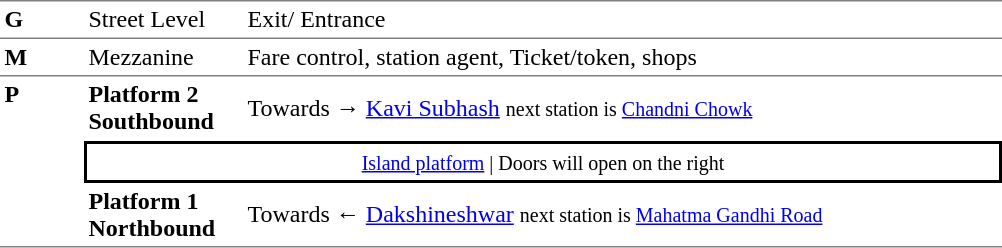<table table border=0 cellspacing=0 cellpadding=3>
<tr>
<td style="border-top:solid 1px gray;border-bottom:solid 1px gray;" width=50 valign=top><strong>G</strong></td>
<td style="border-top:solid 1px gray;border-bottom:solid 1px gray;" width=100 valign=top>Street Level</td>
<td style="border-top:solid 1px gray;border-bottom:solid 1px gray;" width=390 valign=top>Exit/ Entrance</td>
</tr>
<tr>
<td style="border-bottom:solid 1px gray;"><strong>M</strong></td>
<td style="border-bottom:solid 1px gray;">Mezzanine</td>
<td style="border-bottom:solid 1px gray;">Fare control, station agent, Ticket/token, shops</td>
</tr>
<tr>
<td style="border-bottom:solid 1px gray;" width=50 rowspan=3 valign=top><strong>P</strong></td>
<td style="border-bottom:solid 1px white;" width=100><span><strong>Platform 2</strong><br><strong>Southbound</strong></span></td>
<td style="border-bottom:solid 1px white;" width=500>Towards → <a href='#'>Kavi Subhash</a> <small>next station is <a href='#'>Chandni Chowk</a></small></td>
</tr>
<tr>
<td style="border-top:solid 2px black;border-right:solid 2px black;border-left:solid 2px black;border-bottom:solid 2px black;text-align:center;" colspan=2><small><a href='#'>Island platform</a> | Doors will open on the right </small></td>
</tr>
<tr>
<td style="border-bottom:solid 1px gray;" width=100><span><strong>Platform 1</strong><br><strong>Northbound</strong></span></td>
<td style="border-bottom:solid 1px gray;" width="500">Towards ← <a href='#'>Dakshineshwar</a> <small>next station is <a href='#'>Mahatma Gandhi Road</a></small></td>
</tr>
</table>
